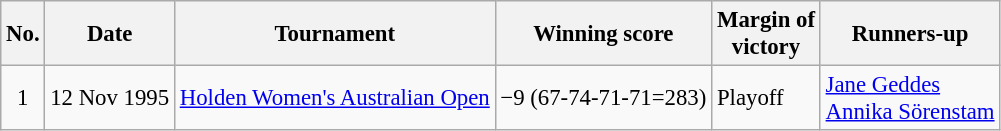<table class="wikitable" style="font-size:95%;">
<tr>
<th>No.</th>
<th>Date</th>
<th>Tournament</th>
<th>Winning score</th>
<th>Margin of<br>victory</th>
<th>Runners-up</th>
</tr>
<tr>
<td align=center>1</td>
<td>12 Nov 1995</td>
<td><a href='#'>Holden Women's Australian Open</a></td>
<td>−9 (67-74-71-71=283)</td>
<td>Playoff</td>
<td> <a href='#'>Jane Geddes</a><br> <a href='#'>Annika Sörenstam</a></td>
</tr>
</table>
